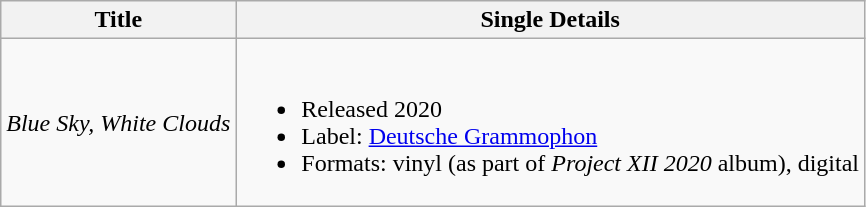<table class="wikitable">
<tr>
<th>Title</th>
<th>Single Details</th>
</tr>
<tr>
<td><em>Blue Sky, White Clouds</em></td>
<td><br><ul><li>Released 2020</li><li>Label: <a href='#'>Deutsche Grammophon</a></li><li>Formats: vinyl (as part of <em>Project XII 2020</em> album), digital</li></ul></td>
</tr>
</table>
